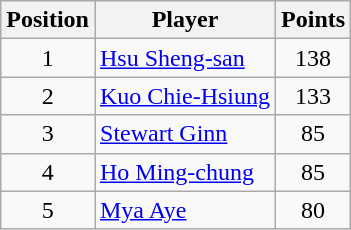<table class=wikitable>
<tr>
<th>Position</th>
<th>Player</th>
<th>Points</th>
</tr>
<tr>
<td align=center>1</td>
<td> <a href='#'>Hsu Sheng-san</a></td>
<td align=center>138</td>
</tr>
<tr>
<td align=center>2</td>
<td> <a href='#'>Kuo Chie-Hsiung</a></td>
<td align=center>133</td>
</tr>
<tr>
<td align=center>3</td>
<td> <a href='#'>Stewart Ginn</a></td>
<td align=center>85</td>
</tr>
<tr>
<td align=center>4</td>
<td> <a href='#'>Ho Ming-chung</a></td>
<td align=center>85</td>
</tr>
<tr>
<td align=center>5</td>
<td> <a href='#'>Mya Aye</a></td>
<td align=center>80</td>
</tr>
</table>
